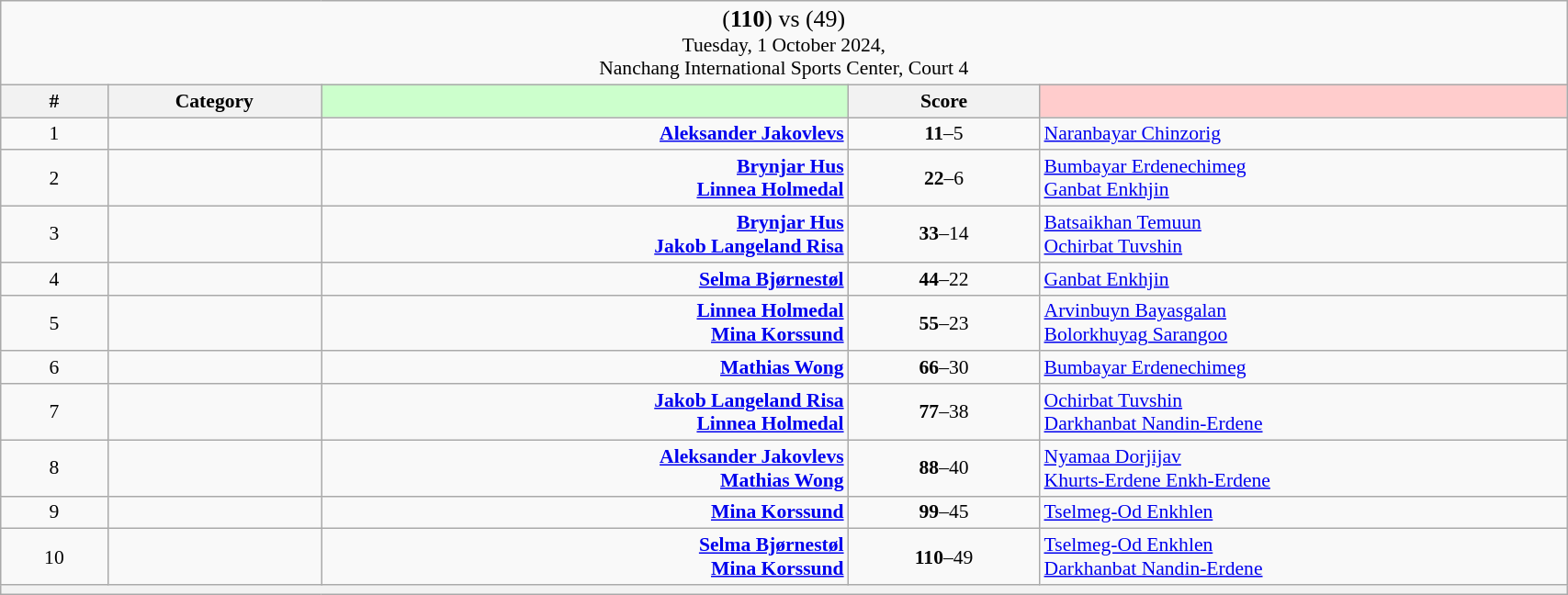<table class="wikitable mw-collapsible mw-collapsed" style="font-size:90%; text-align:center" width="90%">
<tr>
<td colspan="5"><big>(<strong>110</strong>) <strong></strong> vs  (49)</big><br>Tuesday, 1 October 2024, <br>Nanchang International Sports Center, Court 4</td>
</tr>
<tr>
<th width="25">#</th>
<th width="50">Category</th>
<th style="background-color:#CCFFCC" width="150"></th>
<th width="50">Score<br></th>
<th style="background-color:#FFCCCC" width="150"></th>
</tr>
<tr>
<td>1</td>
<td></td>
<td align="right"><strong><a href='#'>Aleksander Jakovlevs</a> </strong></td>
<td><strong>11</strong>–5<br></td>
<td align="left"> <a href='#'>Naranbayar Chinzorig</a></td>
</tr>
<tr>
<td>2</td>
<td></td>
<td align="right"><strong><a href='#'>Brynjar Hus</a> <br><a href='#'>Linnea Holmedal</a> </strong></td>
<td><strong>22</strong>–6<br></td>
<td align="left"> <a href='#'>Bumbayar Erdenechimeg</a><br> <a href='#'>Ganbat Enkhjin</a></td>
</tr>
<tr>
<td>3</td>
<td></td>
<td align="right"><strong><a href='#'>Brynjar Hus</a> <br><a href='#'>Jakob Langeland Risa</a> </strong></td>
<td><strong>33</strong>–14<br></td>
<td align="left"> <a href='#'>Batsaikhan Temuun</a><br> <a href='#'>Ochirbat Tuvshin</a></td>
</tr>
<tr>
<td>4</td>
<td></td>
<td align="right"><strong><a href='#'>Selma Bjørnestøl</a> </strong></td>
<td><strong>44</strong>–22<br></td>
<td align="left"> <a href='#'>Ganbat Enkhjin</a></td>
</tr>
<tr>
<td>5</td>
<td></td>
<td align="right"><strong><a href='#'>Linnea Holmedal</a> <br><a href='#'>Mina Korssund</a> </strong></td>
<td><strong>55</strong>–23<br></td>
<td align="left"> <a href='#'>Arvinbuyn Bayasgalan</a><br> <a href='#'>Bolorkhuyag Sarangoo</a></td>
</tr>
<tr>
<td>6</td>
<td></td>
<td align="right"><strong><a href='#'>Mathias Wong</a> </strong></td>
<td><strong>66</strong>–30<br></td>
<td align="left"> <a href='#'>Bumbayar Erdenechimeg</a></td>
</tr>
<tr>
<td>7</td>
<td></td>
<td align="right"><strong><a href='#'>Jakob Langeland Risa</a> <br><a href='#'>Linnea Holmedal</a> </strong></td>
<td><strong>77</strong>–38<br></td>
<td align="left"> <a href='#'>Ochirbat Tuvshin</a><br> <a href='#'>Darkhanbat Nandin-Erdene</a></td>
</tr>
<tr>
<td>8</td>
<td></td>
<td align="right"><strong><a href='#'>Aleksander Jakovlevs</a> <br><a href='#'>Mathias Wong</a> </strong></td>
<td><strong>88</strong>–40<br></td>
<td align="left"> <a href='#'>Nyamaa Dorjijav</a><br> <a href='#'>Khurts-Erdene Enkh-Erdene</a></td>
</tr>
<tr>
<td>9</td>
<td></td>
<td align="right"><strong><a href='#'>Mina Korssund</a> </strong></td>
<td><strong>99</strong>–45<br></td>
<td align="left"> <a href='#'>Tselmeg-Od Enkhlen</a></td>
</tr>
<tr>
<td>10</td>
<td></td>
<td align="right"><strong><a href='#'>Selma Bjørnestøl</a> <br><a href='#'>Mina Korssund</a> </strong></td>
<td><strong>110</strong>–49<br></td>
<td align="left"> <a href='#'>Tselmeg-Od Enkhlen</a><br> <a href='#'>Darkhanbat Nandin-Erdene</a></td>
</tr>
<tr>
<th colspan="5"></th>
</tr>
</table>
